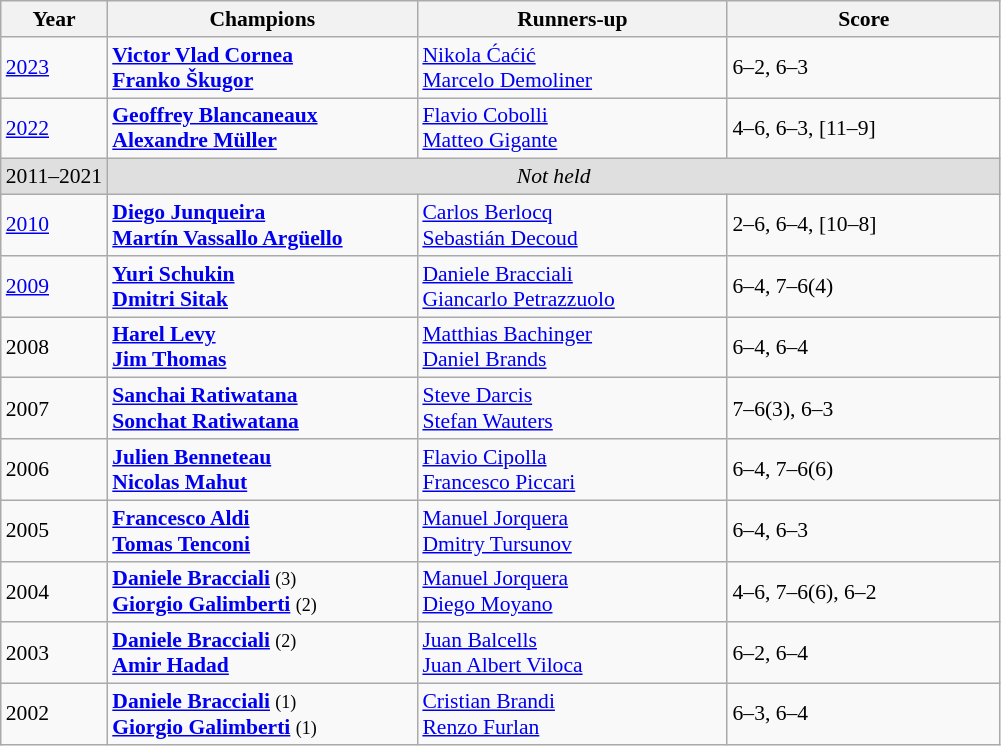<table class="wikitable" style="font-size:90%">
<tr>
<th>Year</th>
<th width="200">Champions</th>
<th width="200">Runners-up</th>
<th width="175">Score</th>
</tr>
<tr>
<td><a href='#'>2023</a></td>
<td> <strong><a href='#'>Victor Vlad Cornea</a></strong><br> <strong><a href='#'>Franko Škugor</a></strong></td>
<td> <a href='#'>Nikola Ćaćić</a><br> <a href='#'>Marcelo Demoliner</a></td>
<td>6–2, 6–3</td>
</tr>
<tr>
<td><a href='#'>2022</a></td>
<td> <strong><a href='#'>Geoffrey Blancaneaux</a></strong><br> <strong><a href='#'>Alexandre Müller</a></strong></td>
<td> <a href='#'>Flavio Cobolli</a><br> <a href='#'>Matteo Gigante</a></td>
<td>4–6, 6–3, [11–9]</td>
</tr>
<tr>
<td style=background:#dfdfdf>2011–2021</td>
<td colspan=3 align=center style=background:#dfdfdf><em>Not held</em></td>
</tr>
<tr>
<td><a href='#'>2010</a></td>
<td> <strong><a href='#'>Diego Junqueira</a></strong><br> <strong><a href='#'>Martín Vassallo Argüello</a></strong></td>
<td> <a href='#'>Carlos Berlocq</a><br> <a href='#'>Sebastián Decoud</a></td>
<td>2–6, 6–4, [10–8]</td>
</tr>
<tr>
<td><a href='#'>2009</a></td>
<td> <strong><a href='#'>Yuri Schukin</a></strong><br> <strong><a href='#'>Dmitri Sitak</a></strong></td>
<td> <a href='#'>Daniele Bracciali</a><br> <a href='#'>Giancarlo Petrazzuolo</a></td>
<td>6–4, 7–6(4)</td>
</tr>
<tr>
<td>2008</td>
<td> <strong><a href='#'>Harel Levy</a></strong> <br>  <strong><a href='#'>Jim Thomas</a></strong></td>
<td> <a href='#'>Matthias Bachinger</a> <br>  <a href='#'>Daniel Brands</a></td>
<td>6–4, 6–4</td>
</tr>
<tr>
<td>2007</td>
<td> <strong><a href='#'>Sanchai Ratiwatana</a></strong> <br>  <strong><a href='#'>Sonchat Ratiwatana</a></strong></td>
<td> <a href='#'>Steve Darcis</a> <br>  <a href='#'>Stefan Wauters</a></td>
<td>7–6(3), 6–3</td>
</tr>
<tr>
<td>2006</td>
<td> <strong><a href='#'>Julien Benneteau</a></strong> <br>  <strong><a href='#'>Nicolas Mahut</a></strong></td>
<td> <a href='#'>Flavio Cipolla</a> <br>  <a href='#'>Francesco Piccari</a></td>
<td>6–4, 7–6(6)</td>
</tr>
<tr>
<td>2005</td>
<td> <strong><a href='#'>Francesco Aldi</a></strong> <br>  <strong><a href='#'>Tomas Tenconi</a></strong></td>
<td> <a href='#'>Manuel Jorquera</a> <br>  <a href='#'>Dmitry Tursunov</a></td>
<td>6–4, 6–3</td>
</tr>
<tr>
<td>2004</td>
<td> <strong><a href='#'>Daniele Bracciali</a></strong> <small>(3)</small><br>  <strong><a href='#'>Giorgio Galimberti</a></strong> <small>(2)</small></td>
<td> <a href='#'>Manuel Jorquera</a> <br>  <a href='#'>Diego Moyano</a></td>
<td>4–6, 7–6(6), 6–2</td>
</tr>
<tr>
<td>2003</td>
<td> <strong><a href='#'>Daniele Bracciali</a></strong> <small>(2)</small><br>  <strong><a href='#'>Amir Hadad</a></strong></td>
<td> <a href='#'>Juan Balcells</a> <br>  <a href='#'>Juan Albert Viloca</a></td>
<td>6–2, 6–4</td>
</tr>
<tr>
<td>2002</td>
<td> <strong><a href='#'>Daniele Bracciali</a></strong> <small>(1)</small><br>  <strong><a href='#'>Giorgio Galimberti</a></strong> <small>(1)</small></td>
<td> <a href='#'>Cristian Brandi</a> <br>  <a href='#'>Renzo Furlan</a></td>
<td>6–3, 6–4</td>
</tr>
</table>
